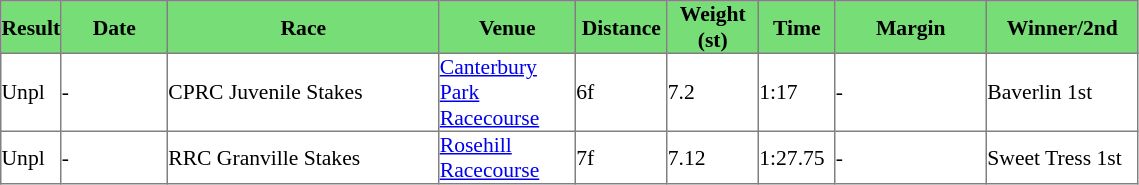<table class = "sortable" | border="1" cellpadding="0" style="border-collapse: collapse; font-size:90%">
<tr bgcolor="#77dd77" align="center">
<td width="36px"><strong>Result</strong></td>
<td width="70px"><strong>Date</strong></td>
<td width="180px"><strong>Race</strong></td>
<td width="90px"><strong>Venue</strong></td>
<td width="60px"><strong>Distance</strong></td>
<td width="60px"><strong>Weight (st)</strong></td>
<td width="50px"><strong>Time</strong></td>
<td width="100px"><strong>Margin</strong></td>
<td width="100px"><strong>Winner/2nd</strong></td>
</tr>
<tr>
<td>Unpl</td>
<td>-</td>
<td>CPRC Juvenile Stakes</td>
<td><a href='#'>Canterbury Park Racecourse</a></td>
<td>6f</td>
<td>7.2</td>
<td>1:17</td>
<td>-</td>
<td>Baverlin 1st</td>
</tr>
<tr>
<td>Unpl</td>
<td>-</td>
<td>RRC Granville Stakes</td>
<td><a href='#'>Rosehill Racecourse</a></td>
<td>7f</td>
<td>7.12</td>
<td>1:27.75</td>
<td>-</td>
<td>Sweet Tress 1st</td>
</tr>
</table>
